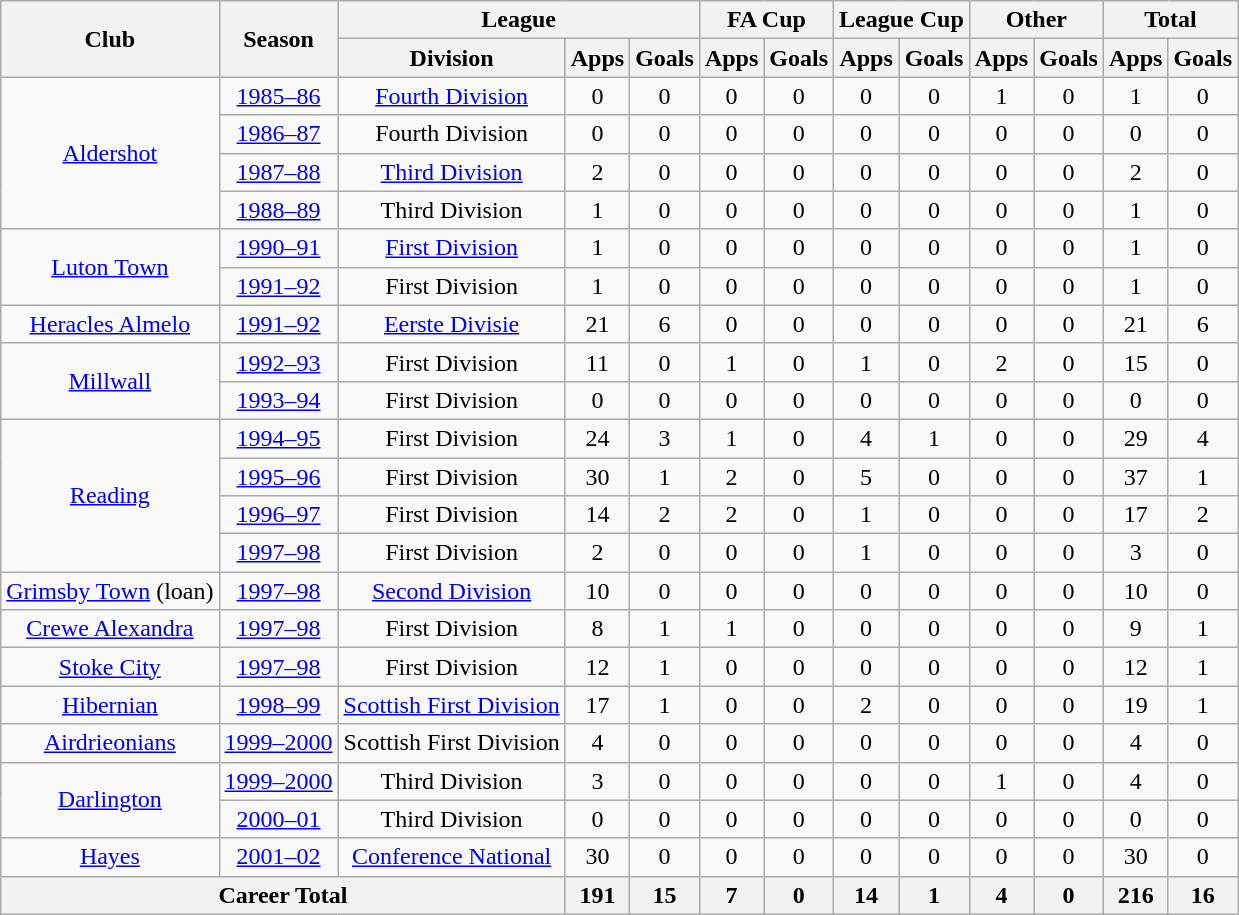<table class="wikitable" style="text-align: center;">
<tr>
<th rowspan="2">Club</th>
<th rowspan="2">Season</th>
<th colspan="3">League</th>
<th colspan="2">FA Cup</th>
<th colspan="2">League Cup</th>
<th colspan="2">Other</th>
<th colspan="2">Total</th>
</tr>
<tr>
<th>Division</th>
<th>Apps</th>
<th>Goals</th>
<th>Apps</th>
<th>Goals</th>
<th>Apps</th>
<th>Goals</th>
<th>Apps</th>
<th>Goals</th>
<th>Apps</th>
<th>Goals</th>
</tr>
<tr>
<td rowspan="4"><a href='#'>Aldershot</a></td>
<td><a href='#'>1985–86</a></td>
<td><a href='#'>Fourth Division</a></td>
<td>0</td>
<td>0</td>
<td>0</td>
<td>0</td>
<td>0</td>
<td>0</td>
<td>1</td>
<td>0</td>
<td>1</td>
<td>0</td>
</tr>
<tr>
<td><a href='#'>1986–87</a></td>
<td>Fourth Division</td>
<td>0</td>
<td>0</td>
<td>0</td>
<td>0</td>
<td>0</td>
<td>0</td>
<td>0</td>
<td>0</td>
<td>0</td>
<td>0</td>
</tr>
<tr>
<td><a href='#'>1987–88</a></td>
<td><a href='#'>Third Division</a></td>
<td>2</td>
<td>0</td>
<td>0</td>
<td>0</td>
<td>0</td>
<td>0</td>
<td>0</td>
<td>0</td>
<td>2</td>
<td>0</td>
</tr>
<tr>
<td><a href='#'>1988–89</a></td>
<td>Third Division</td>
<td>1</td>
<td>0</td>
<td>0</td>
<td>0</td>
<td>0</td>
<td>0</td>
<td>0</td>
<td>0</td>
<td>1</td>
<td>0</td>
</tr>
<tr>
<td rowspan="2"><a href='#'>Luton Town</a></td>
<td><a href='#'>1990–91</a></td>
<td><a href='#'>First Division</a></td>
<td>1</td>
<td>0</td>
<td>0</td>
<td>0</td>
<td>0</td>
<td>0</td>
<td>0</td>
<td>0</td>
<td>1</td>
<td>0</td>
</tr>
<tr>
<td><a href='#'>1991–92</a></td>
<td>First Division</td>
<td>1</td>
<td>0</td>
<td>0</td>
<td>0</td>
<td>0</td>
<td>0</td>
<td>0</td>
<td>0</td>
<td>1</td>
<td>0</td>
</tr>
<tr>
<td><a href='#'>Heracles Almelo</a></td>
<td><a href='#'>1991–92</a></td>
<td><a href='#'>Eerste Divisie</a></td>
<td>21</td>
<td>6</td>
<td>0</td>
<td>0</td>
<td>0</td>
<td>0</td>
<td>0</td>
<td>0</td>
<td>21</td>
<td>6</td>
</tr>
<tr>
<td rowspan="2"><a href='#'>Millwall</a></td>
<td><a href='#'>1992–93</a></td>
<td>First Division</td>
<td>11</td>
<td>0</td>
<td>1</td>
<td>0</td>
<td>1</td>
<td>0</td>
<td>2</td>
<td>0</td>
<td>15</td>
<td>0</td>
</tr>
<tr>
<td><a href='#'>1993–94</a></td>
<td>First Division</td>
<td>0</td>
<td>0</td>
<td>0</td>
<td>0</td>
<td>0</td>
<td>0</td>
<td>0</td>
<td>0</td>
<td>0</td>
<td>0</td>
</tr>
<tr>
<td rowspan="4"><a href='#'>Reading</a></td>
<td><a href='#'>1994–95</a></td>
<td>First Division</td>
<td>24</td>
<td>3</td>
<td>1</td>
<td>0</td>
<td>4</td>
<td>1</td>
<td>0</td>
<td>0</td>
<td>29</td>
<td>4</td>
</tr>
<tr>
<td><a href='#'>1995–96</a></td>
<td>First Division</td>
<td>30</td>
<td>1</td>
<td>2</td>
<td>0</td>
<td>5</td>
<td>0</td>
<td>0</td>
<td>0</td>
<td>37</td>
<td>1</td>
</tr>
<tr>
<td><a href='#'>1996–97</a></td>
<td>First Division</td>
<td>14</td>
<td>2</td>
<td>2</td>
<td>0</td>
<td>1</td>
<td>0</td>
<td>0</td>
<td>0</td>
<td>17</td>
<td>2</td>
</tr>
<tr>
<td><a href='#'>1997–98</a></td>
<td>First Division</td>
<td>2</td>
<td>0</td>
<td>0</td>
<td>0</td>
<td>1</td>
<td>0</td>
<td>0</td>
<td>0</td>
<td>3</td>
<td>0</td>
</tr>
<tr>
<td><a href='#'>Grimsby Town</a> (loan)</td>
<td><a href='#'>1997–98</a></td>
<td><a href='#'>Second Division</a></td>
<td>10</td>
<td>0</td>
<td>0</td>
<td>0</td>
<td>0</td>
<td>0</td>
<td>0</td>
<td>0</td>
<td>10</td>
<td>0</td>
</tr>
<tr>
<td><a href='#'>Crewe Alexandra</a></td>
<td><a href='#'>1997–98</a></td>
<td>First Division</td>
<td>8</td>
<td>1</td>
<td>1</td>
<td>0</td>
<td>0</td>
<td>0</td>
<td>0</td>
<td>0</td>
<td>9</td>
<td>1</td>
</tr>
<tr>
<td><a href='#'>Stoke City</a></td>
<td><a href='#'>1997–98</a></td>
<td>First Division</td>
<td>12</td>
<td>1</td>
<td>0</td>
<td>0</td>
<td>0</td>
<td>0</td>
<td>0</td>
<td>0</td>
<td>12</td>
<td>1</td>
</tr>
<tr>
<td><a href='#'>Hibernian</a></td>
<td><a href='#'>1998–99</a></td>
<td><a href='#'>Scottish First Division</a></td>
<td>17</td>
<td>1</td>
<td>0</td>
<td>0</td>
<td>2</td>
<td>0</td>
<td>0</td>
<td>0</td>
<td>19</td>
<td>1</td>
</tr>
<tr>
<td><a href='#'>Airdrieonians</a></td>
<td><a href='#'>1999–2000</a></td>
<td>Scottish First Division</td>
<td>4</td>
<td>0</td>
<td>0</td>
<td>0</td>
<td>0</td>
<td>0</td>
<td>0</td>
<td>0</td>
<td>4</td>
<td>0</td>
</tr>
<tr>
<td rowspan="2"><a href='#'>Darlington</a></td>
<td><a href='#'>1999–2000</a></td>
<td>Third Division</td>
<td>3</td>
<td>0</td>
<td>0</td>
<td>0</td>
<td>0</td>
<td>0</td>
<td>1</td>
<td>0</td>
<td>4</td>
<td>0</td>
</tr>
<tr>
<td><a href='#'>2000–01</a></td>
<td>Third Division</td>
<td>0</td>
<td>0</td>
<td>0</td>
<td>0</td>
<td>0</td>
<td>0</td>
<td>0</td>
<td>0</td>
<td>0</td>
<td>0</td>
</tr>
<tr>
<td><a href='#'>Hayes</a></td>
<td><a href='#'>2001–02</a></td>
<td><a href='#'>Conference National</a></td>
<td>30</td>
<td>0</td>
<td>0</td>
<td>0</td>
<td>0</td>
<td>0</td>
<td>0</td>
<td>0</td>
<td>30</td>
<td>0</td>
</tr>
<tr>
<th colspan="3">Career Total</th>
<th>191</th>
<th>15</th>
<th>7</th>
<th>0</th>
<th>14</th>
<th>1</th>
<th>4</th>
<th>0</th>
<th>216</th>
<th>16</th>
</tr>
</table>
